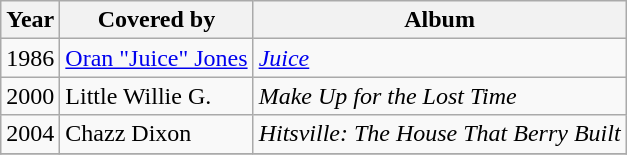<table class="wikitable">
<tr>
<th>Year</th>
<th>Covered by</th>
<th>Album</th>
</tr>
<tr>
<td>1986</td>
<td><a href='#'>Oran "Juice" Jones</a></td>
<td><em><a href='#'>Juice</a></em></td>
</tr>
<tr>
<td>2000</td>
<td>Little Willie G.</td>
<td><em>Make Up for the Lost Time</em></td>
</tr>
<tr>
<td>2004</td>
<td>Chazz Dixon</td>
<td><em>Hitsville: The House That Berry Built</em></td>
</tr>
<tr>
</tr>
</table>
